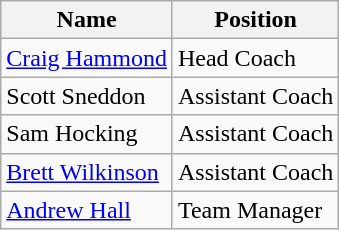<table class="wikitable">
<tr>
<th>Name</th>
<th>Position</th>
</tr>
<tr>
<td><a href='#'>Craig Hammond</a></td>
<td>Head Coach</td>
</tr>
<tr>
<td>Scott Sneddon</td>
<td>Assistant Coach</td>
</tr>
<tr>
<td>Sam Hocking</td>
<td>Assistant Coach</td>
</tr>
<tr>
<td><a href='#'>Brett Wilkinson</a></td>
<td>Assistant Coach</td>
</tr>
<tr>
<td><a href='#'>Andrew Hall</a></td>
<td>Team Manager</td>
</tr>
</table>
